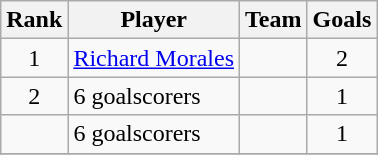<table class="wikitable">
<tr align="center">
<th>Rank</th>
<th>Player</th>
<th>Team</th>
<th>Goals</th>
</tr>
<tr>
<td align=center>1</td>
<td><a href='#'>Richard Morales</a></td>
<td></td>
<td align=center>2</td>
</tr>
<tr>
<td align=center>2</td>
<td colspan="1">6 goalscorers</td>
<td></td>
<td align="center">1</td>
</tr>
<tr>
<td align=center></td>
<td colspan="1">6 goalscorers</td>
<td></td>
<td align="center">1</td>
</tr>
<tr>
</tr>
</table>
